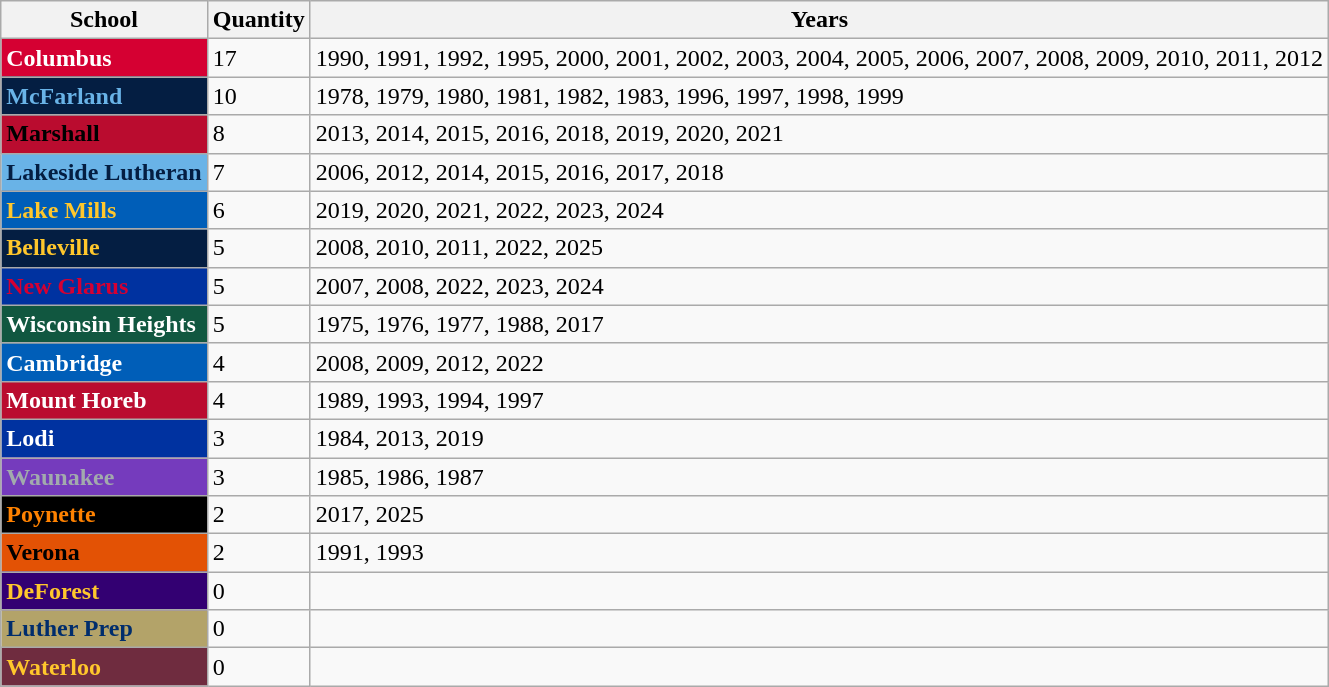<table class="wikitable">
<tr>
<th>School</th>
<th>Quantity</th>
<th>Years</th>
</tr>
<tr>
<td style="background: #d50032; color: white"><strong>Columbus</strong></td>
<td>17</td>
<td>1990, 1991, 1992, 1995, 2000, 2001, 2002, 2003, 2004, 2005, 2006, 2007, 2008, 2009, 2010, 2011, 2012</td>
</tr>
<tr>
<td style="background: #041e42; color: #69b3e7"><strong>McFarland</strong></td>
<td>10</td>
<td>1978, 1979, 1980, 1981, 1982, 1983, 1996, 1997, 1998, 1999</td>
</tr>
<tr>
<td style="background: #ba0c2f; color: black"><strong>Marshall</strong></td>
<td>8</td>
<td>2013, 2014, 2015, 2016, 2018, 2019, 2020, 2021</td>
</tr>
<tr>
<td style="background: #69b3e7; color: #041e42"><strong>Lakeside Lutheran</strong></td>
<td>7</td>
<td>2006, 2012, 2014, 2015, 2016, 2017, 2018</td>
</tr>
<tr>
<td style="background: #005eb8; color: #ffc72c"><strong>Lake Mills</strong></td>
<td>6</td>
<td>2019, 2020, 2021, 2022, 2023, 2024</td>
</tr>
<tr>
<td style="background: #041e42; color: #ffc72c"><strong>Belleville</strong></td>
<td>5</td>
<td>2008, 2010, 2011, 2022, 2025</td>
</tr>
<tr>
<td style="background: #0032a0; color: #d50032"><strong>New Glarus</strong></td>
<td>5</td>
<td>2007, 2008, 2022, 2023, 2024</td>
</tr>
<tr>
<td style="background: #115740; color: white"><strong>Wisconsin Heights</strong></td>
<td>5</td>
<td>1975, 1976, 1977, 1988, 2017</td>
</tr>
<tr>
<td style="background: #005eb8; color: white"><strong>Cambridge</strong></td>
<td>4</td>
<td>2008, 2009, 2012, 2022</td>
</tr>
<tr>
<td style="background: #ba0c2f; color:white"><strong>Mount Horeb</strong></td>
<td>4</td>
<td>1989, 1993, 1994, 1997</td>
</tr>
<tr>
<td style="background: #0032a0; color: white"><strong>Lodi</strong></td>
<td>3</td>
<td>1984, 2013, 2019</td>
</tr>
<tr>
<td style="background: #753bbd; color: #a2aaad"><strong>Waunakee</strong></td>
<td>3</td>
<td>1985, 1986, 1987</td>
</tr>
<tr>
<td style="background: black; color: #ff8200"><strong>Poynette</strong></td>
<td>2</td>
<td>2017, 2025</td>
</tr>
<tr>
<td style="background: #e35205; color: black"><strong>Verona</strong></td>
<td>2</td>
<td>1991, 1993</td>
</tr>
<tr>
<td style="background: #330072; color: #ffc72c"><strong>DeForest</strong></td>
<td>0</td>
<td></td>
</tr>
<tr>
<td style="background: #b3a369; color: #002d6c"><strong>Luther Prep</strong></td>
<td>0</td>
<td></td>
</tr>
<tr>
<td style="background: #6f2c3f; color: #ffc72c"><strong>Waterloo</strong></td>
<td>0</td>
<td></td>
</tr>
</table>
